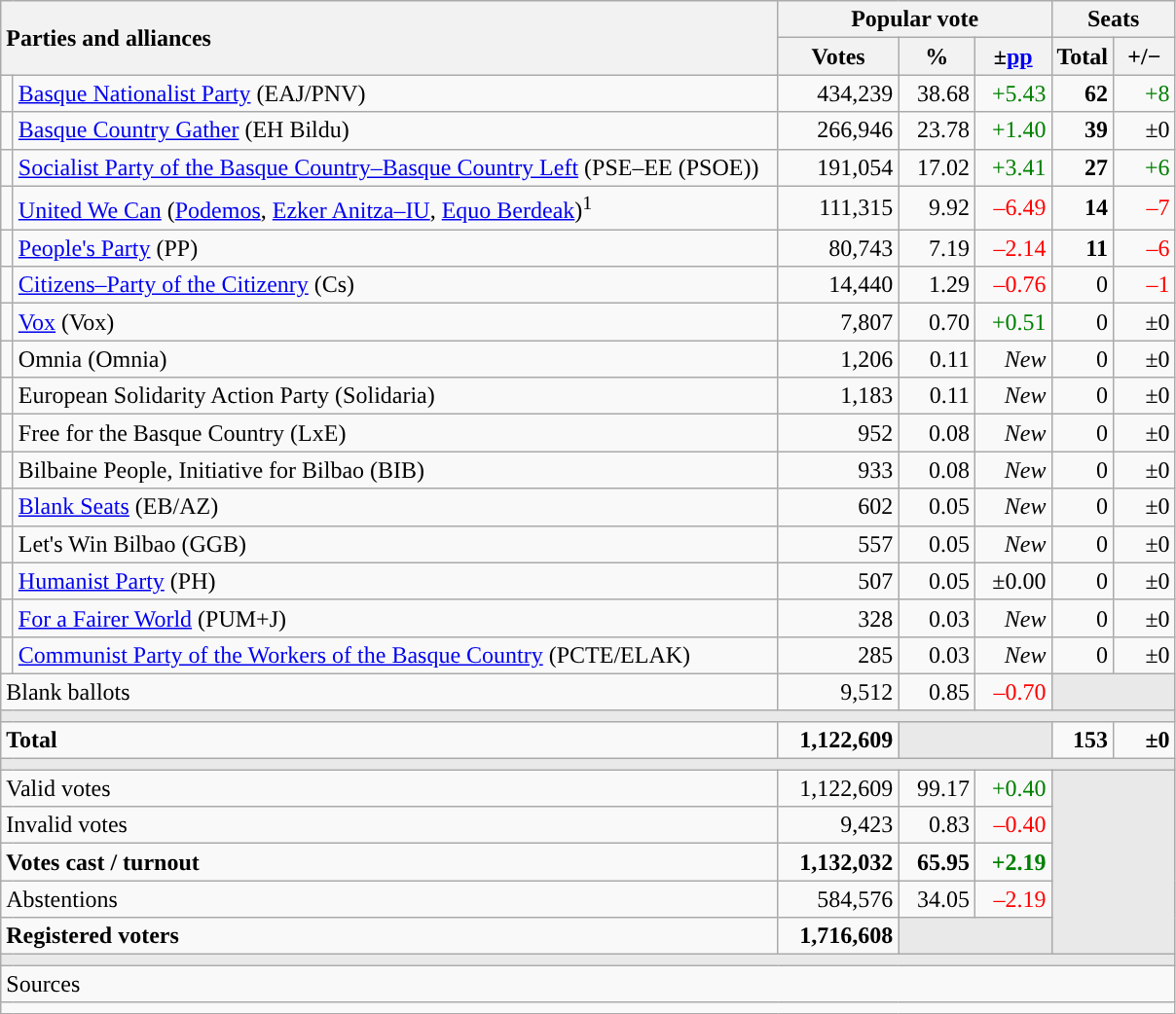<table class="wikitable" style="text-align:right;">
<tr>
<th style="text-align:left;" rowspan="2" colspan="2" width="525">Parties and alliances</th>
<th colspan="3">Popular vote</th>
<th colspan="2">Seats</th>
</tr>
<tr>
<th width="75">Votes</th>
<th width="45">%</th>
<th width="45">±<a href='#'>pp</a></th>
<th width="35">Total</th>
<th width="35">+/−</th>
</tr>
<tr>
<td width="1" style="color:inherit;background:"></td>
<td align="left"><a href='#'>Basque Nationalist Party</a> (EAJ/PNV)</td>
<td>434,239</td>
<td>38.68</td>
<td style="color:green;">+5.43</td>
<td><strong>62</strong></td>
<td style="color:green;">+8</td>
</tr>
<tr>
<td style="color:inherit;background:"></td>
<td align="left"><a href='#'>Basque Country Gather</a> (EH Bildu)</td>
<td>266,946</td>
<td>23.78</td>
<td style="color:green;">+1.40</td>
<td><strong>39</strong></td>
<td>±0</td>
</tr>
<tr>
<td style="color:inherit;background:"></td>
<td align="left"><a href='#'>Socialist Party of the Basque Country–Basque Country Left</a> (PSE–EE (PSOE))</td>
<td>191,054</td>
<td>17.02</td>
<td style="color:green;">+3.41</td>
<td><strong>27</strong></td>
<td style="color:green;">+6</td>
</tr>
<tr>
<td style="color:inherit;background:"></td>
<td align="left"><a href='#'>United We Can</a> (<a href='#'>Podemos</a>, <a href='#'>Ezker Anitza–IU</a>, <a href='#'>Equo Berdeak</a>)<sup>1</sup></td>
<td>111,315</td>
<td>9.92</td>
<td style="color:red;">–6.49</td>
<td><strong>14</strong></td>
<td style="color:red;">–7</td>
</tr>
<tr>
<td style="color:inherit;background:"></td>
<td align="left"><a href='#'>People's Party</a> (PP)</td>
<td>80,743</td>
<td>7.19</td>
<td style="color:red;">–2.14</td>
<td><strong>11</strong></td>
<td style="color:red;">–6</td>
</tr>
<tr>
<td style="color:inherit;background:"></td>
<td align="left"><a href='#'>Citizens–Party of the Citizenry</a> (Cs)</td>
<td>14,440</td>
<td>1.29</td>
<td style="color:red;">–0.76</td>
<td>0</td>
<td style="color:red;">–1</td>
</tr>
<tr>
<td style="color:inherit;background:"></td>
<td align="left"><a href='#'>Vox</a> (Vox)</td>
<td>7,807</td>
<td>0.70</td>
<td style="color:green;">+0.51</td>
<td>0</td>
<td>±0</td>
</tr>
<tr>
<td style="color:inherit;background:"></td>
<td align="left">Omnia (Omnia)</td>
<td>1,206</td>
<td>0.11</td>
<td><em>New</em></td>
<td>0</td>
<td>±0</td>
</tr>
<tr>
<td style="color:inherit;background:"></td>
<td align="left">European Solidarity Action Party (Solidaria)</td>
<td>1,183</td>
<td>0.11</td>
<td><em>New</em></td>
<td>0</td>
<td>±0</td>
</tr>
<tr>
<td style="color:inherit;background:"></td>
<td align="left">Free for the Basque Country (LxE)</td>
<td>952</td>
<td>0.08</td>
<td><em>New</em></td>
<td>0</td>
<td>±0</td>
</tr>
<tr>
<td style="color:inherit;background:"></td>
<td align="left">Bilbaine People, Initiative for Bilbao (BIB)</td>
<td>933</td>
<td>0.08</td>
<td><em>New</em></td>
<td>0</td>
<td>±0</td>
</tr>
<tr>
<td style="color:inherit;background:"></td>
<td align="left"><a href='#'>Blank Seats</a> (EB/AZ)</td>
<td>602</td>
<td>0.05</td>
<td><em>New</em></td>
<td>0</td>
<td>±0</td>
</tr>
<tr>
<td style="color:inherit;background:"></td>
<td align="left">Let's Win Bilbao (GGB)</td>
<td>557</td>
<td>0.05</td>
<td><em>New</em></td>
<td>0</td>
<td>±0</td>
</tr>
<tr>
<td style="color:inherit;background:"></td>
<td align="left"><a href='#'>Humanist Party</a> (PH)</td>
<td>507</td>
<td>0.05</td>
<td>±0.00</td>
<td>0</td>
<td>±0</td>
</tr>
<tr>
<td style="color:inherit;background:"></td>
<td align="left"><a href='#'>For a Fairer World</a> (PUM+J)</td>
<td>328</td>
<td>0.03</td>
<td><em>New</em></td>
<td>0</td>
<td>±0</td>
</tr>
<tr>
<td style="color:inherit;background:"></td>
<td align="left"><a href='#'>Communist Party of the Workers of the Basque Country</a> (PCTE/ELAK)</td>
<td>285</td>
<td>0.03</td>
<td><em>New</em></td>
<td>0</td>
<td>±0</td>
</tr>
<tr>
<td align="left" colspan="2">Blank ballots</td>
<td>9,512</td>
<td>0.85</td>
<td style="color:red;">–0.70</td>
<td bgcolor="#E9E9E9" colspan="2"></td>
</tr>
<tr>
<td colspan="7" bgcolor="#E9E9E9"></td>
</tr>
<tr style="font-weight:bold;">
<td align="left" colspan="2">Total</td>
<td>1,122,609</td>
<td bgcolor="#E9E9E9" colspan="2"></td>
<td>153</td>
<td>±0</td>
</tr>
<tr>
<td colspan="7" bgcolor="#E9E9E9"></td>
</tr>
<tr>
<td align="left" colspan="2">Valid votes</td>
<td>1,122,609</td>
<td>99.17</td>
<td style="color:green;">+0.40</td>
<td bgcolor="#E9E9E9" colspan="2" rowspan="5"></td>
</tr>
<tr>
<td align="left" colspan="2">Invalid votes</td>
<td>9,423</td>
<td>0.83</td>
<td style="color:red;">–0.40</td>
</tr>
<tr style="font-weight:bold;">
<td align="left" colspan="2">Votes cast / turnout</td>
<td>1,132,032</td>
<td>65.95</td>
<td style="color:green;">+2.19</td>
</tr>
<tr>
<td align="left" colspan="2">Abstentions</td>
<td>584,576</td>
<td>34.05</td>
<td style="color:red;">–2.19</td>
</tr>
<tr style="font-weight:bold;">
<td align="left" colspan="2">Registered voters</td>
<td>1,716,608</td>
<td bgcolor="#E9E9E9" colspan="2"></td>
</tr>
<tr>
<td colspan="7" bgcolor="#E9E9E9"></td>
</tr>
<tr>
<td align="left" colspan="7">Sources</td>
</tr>
<tr>
<td colspan="7" style="text-align:left; max-width:790px;"></td>
</tr>
</table>
